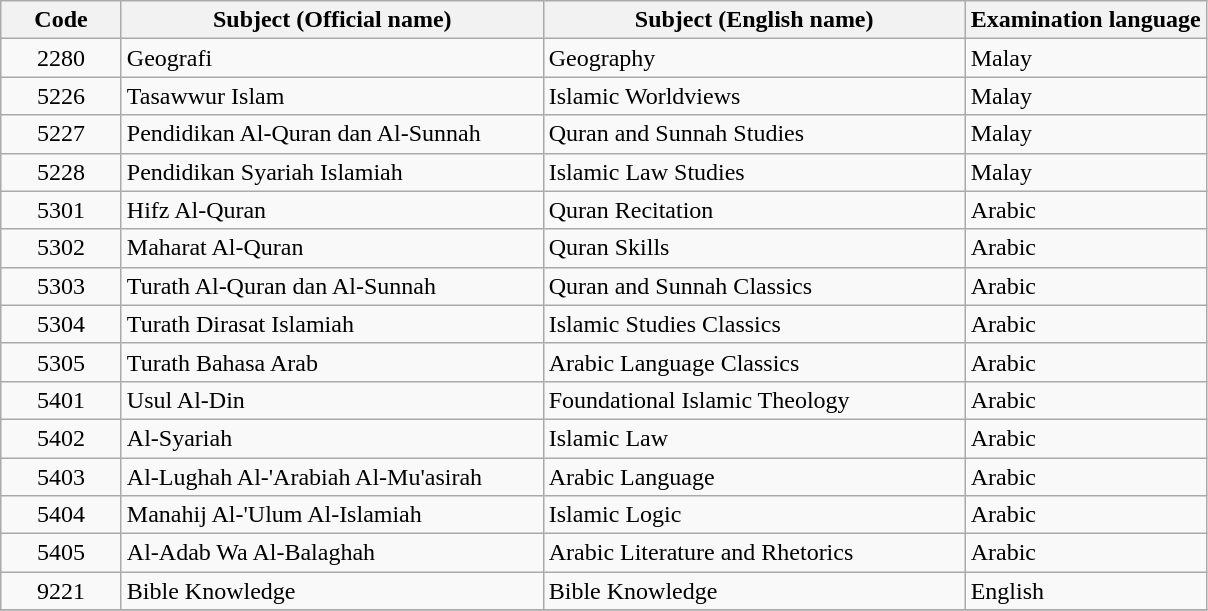<table class="wikitable">
<tr>
<th width="10%">Code</th>
<th width="35%">Subject (Official name)</th>
<th width="35%">Subject (English name)</th>
<th width="20%">Examination language</th>
</tr>
<tr>
<td style="text-align:center;">2280</td>
<td>Geografi</td>
<td>Geography</td>
<td>Malay</td>
</tr>
<tr>
<td style="text-align:center;">5226</td>
<td>Tasawwur Islam</td>
<td>Islamic Worldviews</td>
<td>Malay</td>
</tr>
<tr>
<td style="text-align:center;">5227</td>
<td>Pendidikan Al-Quran dan Al-Sunnah</td>
<td>Quran and Sunnah Studies</td>
<td>Malay</td>
</tr>
<tr>
<td style="text-align:center;">5228</td>
<td>Pendidikan Syariah Islamiah</td>
<td>Islamic Law Studies</td>
<td>Malay</td>
</tr>
<tr>
<td style="text-align:center;">5301</td>
<td>Hifz Al-Quran</td>
<td>Quran Recitation</td>
<td>Arabic</td>
</tr>
<tr>
<td style="text-align:center;">5302</td>
<td>Maharat Al-Quran</td>
<td>Quran Skills</td>
<td>Arabic</td>
</tr>
<tr>
<td style="text-align:center;">5303</td>
<td>Turath Al-Quran dan Al-Sunnah</td>
<td>Quran and Sunnah Classics</td>
<td>Arabic</td>
</tr>
<tr>
<td style="text-align:center;">5304</td>
<td>Turath Dirasat Islamiah</td>
<td>Islamic Studies Classics</td>
<td>Arabic</td>
</tr>
<tr>
<td style="text-align:center;">5305</td>
<td>Turath Bahasa Arab</td>
<td>Arabic Language Classics</td>
<td>Arabic</td>
</tr>
<tr>
<td style="text-align:center;">5401</td>
<td>Usul Al-Din</td>
<td>Foundational Islamic Theology</td>
<td>Arabic</td>
</tr>
<tr>
<td style="text-align:center;">5402</td>
<td>Al-Syariah</td>
<td>Islamic Law</td>
<td>Arabic</td>
</tr>
<tr>
<td style="text-align:center;">5403</td>
<td>Al-Lughah Al-'Arabiah Al-Mu'asirah</td>
<td>Arabic Language</td>
<td>Arabic</td>
</tr>
<tr>
<td style="text-align:center;">5404</td>
<td>Manahij Al-'Ulum Al-Islamiah</td>
<td>Islamic Logic</td>
<td>Arabic</td>
</tr>
<tr>
<td style="text-align:center;">5405</td>
<td>Al-Adab Wa Al-Balaghah</td>
<td>Arabic Literature and Rhetorics</td>
<td>Arabic</td>
</tr>
<tr>
<td style="text-align:center;">9221</td>
<td>Bible Knowledge</td>
<td>Bible Knowledge</td>
<td>English</td>
</tr>
<tr>
</tr>
</table>
